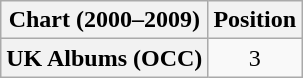<table class="wikitable plainrowheaders" style="text-align:center">
<tr>
<th scope="col">Chart (2000–2009)</th>
<th scope="col">Position</th>
</tr>
<tr>
<th scope="row">UK Albums (OCC)</th>
<td>3</td>
</tr>
</table>
